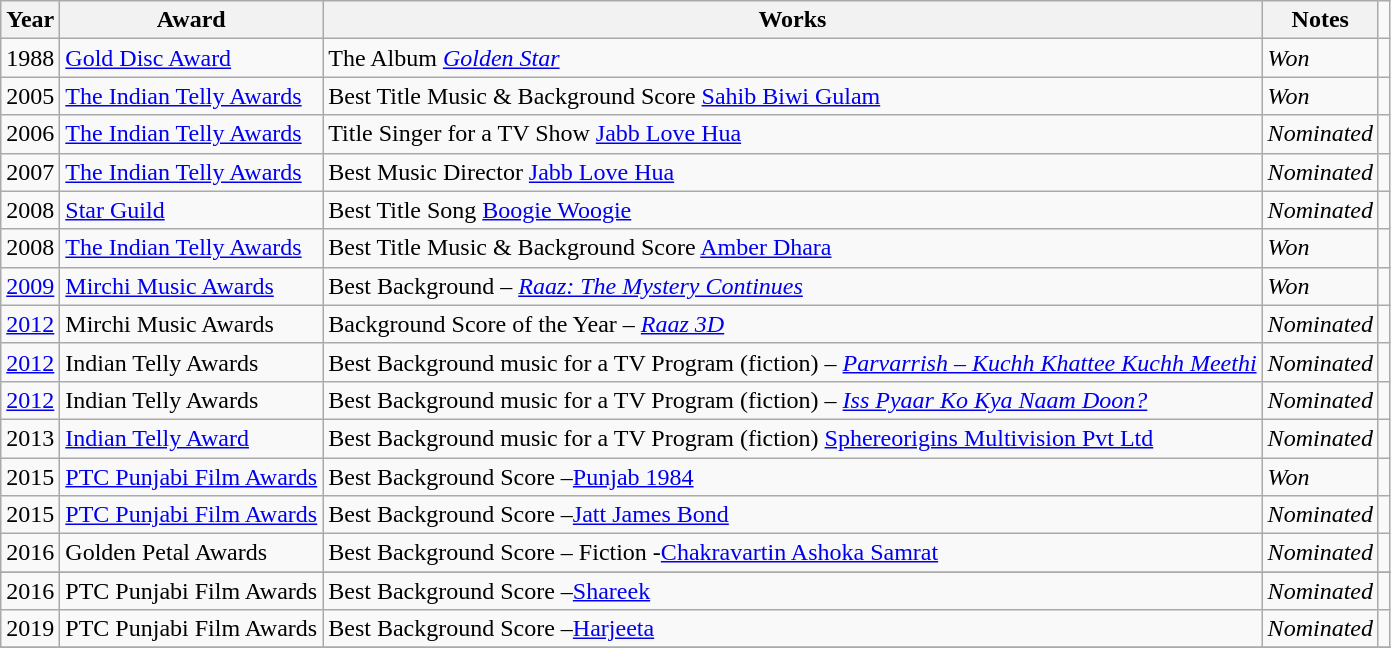<table class="wikitable sortable">
<tr>
<th>Year</th>
<th>Award</th>
<th>Works</th>
<th>Notes</th>
</tr>
<tr>
<td>1988</td>
<td><a href='#'>Gold Disc Award</a></td>
<td>The Album <em><a href='#'>Golden Star</a></em></td>
<td><em>Won</em></td>
<td></td>
</tr>
<tr>
<td>2005</td>
<td><a href='#'>The Indian Telly Awards</a></td>
<td>Best Title Music & Background Score <a href='#'>Sahib Biwi Gulam</a></td>
<td><em>Won</em></td>
<td></td>
</tr>
<tr>
<td>2006</td>
<td><a href='#'>The Indian Telly Awards</a></td>
<td>Title Singer for a TV Show <a href='#'>Jabb Love Hua</a></td>
<td><em>Nominated</em></td>
<td></td>
</tr>
<tr>
<td>2007</td>
<td><a href='#'>The Indian Telly Awards</a></td>
<td>Best Music Director <a href='#'>Jabb Love Hua</a></td>
<td><em>Nominated</em></td>
<td></td>
</tr>
<tr>
<td>2008</td>
<td><a href='#'>Star Guild</a></td>
<td>Best Title Song <a href='#'>Boogie Woogie</a></td>
<td><em>Nominated</em></td>
<td></td>
</tr>
<tr>
<td>2008</td>
<td><a href='#'>The Indian Telly Awards</a></td>
<td>Best Title Music & Background Score <a href='#'>Amber Dhara</a></td>
<td><em>Won</em></td>
<td></td>
</tr>
<tr>
<td><a href='#'>2009</a></td>
<td><a href='#'>Mirchi Music Awards</a></td>
<td>Best Background – <em><a href='#'>Raaz: The Mystery Continues</a></em></td>
<td><em>Won</em></td>
<td></td>
</tr>
<tr>
<td><a href='#'>2012</a></td>
<td>Mirchi Music Awards</td>
<td>Background Score of the Year – <em><a href='#'>Raaz 3D</a></em></td>
<td><em>Nominated</em></td>
<td></td>
</tr>
<tr>
<td><a href='#'>2012</a></td>
<td>Indian Telly Awards</td>
<td>Best Background music for a TV Program (fiction) – <em><a href='#'>Parvarrish – Kuchh Khattee Kuchh Meethi</a></em></td>
<td><em>Nominated</em></td>
<td></td>
</tr>
<tr>
<td><a href='#'>2012</a></td>
<td>Indian Telly Awards</td>
<td>Best Background music for a TV Program (fiction) – <em><a href='#'>Iss Pyaar Ko Kya Naam Doon?</a></em></td>
<td><em>Nominated</em></td>
<td></td>
</tr>
<tr>
<td>2013</td>
<td><a href='#'>Indian Telly Award</a></td>
<td>Best Background music for a TV Program (fiction) <a href='#'>Sphereorigins Multivision Pvt Ltd</a></td>
<td><em>Nominated</em></td>
<td></td>
</tr>
<tr>
<td>2015</td>
<td><a href='#'>PTC Punjabi Film Awards</a></td>
<td>Best Background Score –<a href='#'>Punjab 1984</a></td>
<td><em>Won</em></td>
<td></td>
</tr>
<tr>
<td>2015</td>
<td><a href='#'>PTC Punjabi Film Awards</a></td>
<td>Best Background Score –<a href='#'>Jatt James Bond</a></td>
<td><em>Nominated</em></td>
<td></td>
</tr>
<tr>
<td>2016</td>
<td>Golden Petal Awards</td>
<td>Best Background Score – Fiction -<a href='#'>Chakravartin Ashoka Samrat</a></td>
<td><em>Nominated</em></td>
<td></td>
</tr>
<tr Ashoka||>
</tr>
<tr>
<td>2016</td>
<td>PTC Punjabi Film Awards</td>
<td>Best Background Score –<a href='#'>Shareek</a></td>
<td><em>Nominated</em></td>
<td></td>
</tr>
<tr>
<td>2019</td>
<td>PTC Punjabi Film Awards</td>
<td>Best Background Score –<a href='#'>Harjeeta</a></td>
<td><em>Nominated</em></td>
<td></td>
</tr>
<tr>
</tr>
</table>
